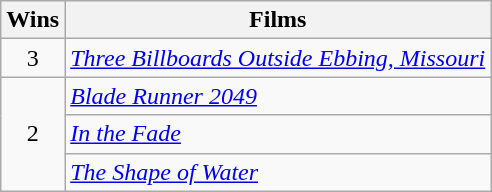<table class="wikitable">
<tr>
<th>Wins</th>
<th>Films</th>
</tr>
<tr>
<td align="center">3</td>
<td><em><a href='#'>Three Billboards Outside Ebbing, Missouri</a></em></td>
</tr>
<tr>
<td rowspan="3" align="center">2</td>
<td><em><a href='#'>Blade Runner 2049</a></em></td>
</tr>
<tr>
<td><em><a href='#'>In the Fade</a></em></td>
</tr>
<tr>
<td><em><a href='#'>The Shape of Water</a></em></td>
</tr>
</table>
